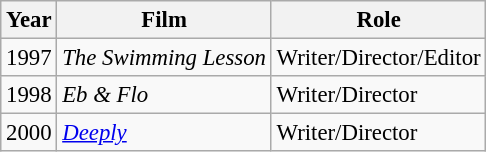<table class="wikitable" style="font-size: 95%;">
<tr>
<th>Year</th>
<th>Film</th>
<th>Role</th>
</tr>
<tr>
<td rowspan="1">1997</td>
<td><em>The Swimming Lesson</em></td>
<td>Writer/Director/Editor</td>
</tr>
<tr>
<td rowspan="1">1998</td>
<td><em>Eb & Flo</em></td>
<td>Writer/Director</td>
</tr>
<tr>
<td rowspan="1">2000</td>
<td><em><a href='#'>Deeply</a></em></td>
<td>Writer/Director</td>
</tr>
</table>
